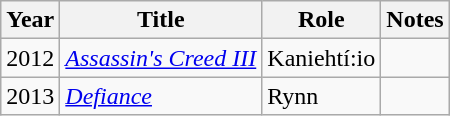<table class="wikitable">
<tr>
<th>Year</th>
<th>Title</th>
<th>Role</th>
<th>Notes</th>
</tr>
<tr>
<td>2012</td>
<td><em><a href='#'>Assassin's Creed III</a></em></td>
<td>Kaniehtí:io</td>
<td></td>
</tr>
<tr>
<td>2013</td>
<td><em><a href='#'>Defiance</a></em></td>
<td>Rynn</td>
<td></td>
</tr>
</table>
